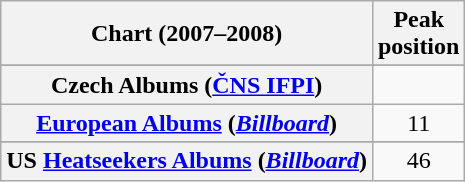<table class="wikitable sortable plainrowheaders" style="text-align:center">
<tr>
<th scope="col">Chart (2007–2008)</th>
<th scope="col">Peak<br>position</th>
</tr>
<tr>
</tr>
<tr>
</tr>
<tr>
</tr>
<tr>
<th scope="row">Czech Albums (<a href='#'>ČNS IFPI</a>)</th>
<td></td>
</tr>
<tr>
<th scope="row"><a href='#'>European Albums</a> (<em><a href='#'>Billboard</a></em>)</th>
<td>11</td>
</tr>
<tr>
</tr>
<tr>
</tr>
<tr>
</tr>
<tr>
</tr>
<tr>
</tr>
<tr>
</tr>
<tr>
</tr>
<tr>
</tr>
<tr>
</tr>
<tr>
</tr>
<tr>
<th scope="row">US <a href='#'>Heatseekers Albums</a> (<em><a href='#'>Billboard</a></em>)</th>
<td>46</td>
</tr>
</table>
